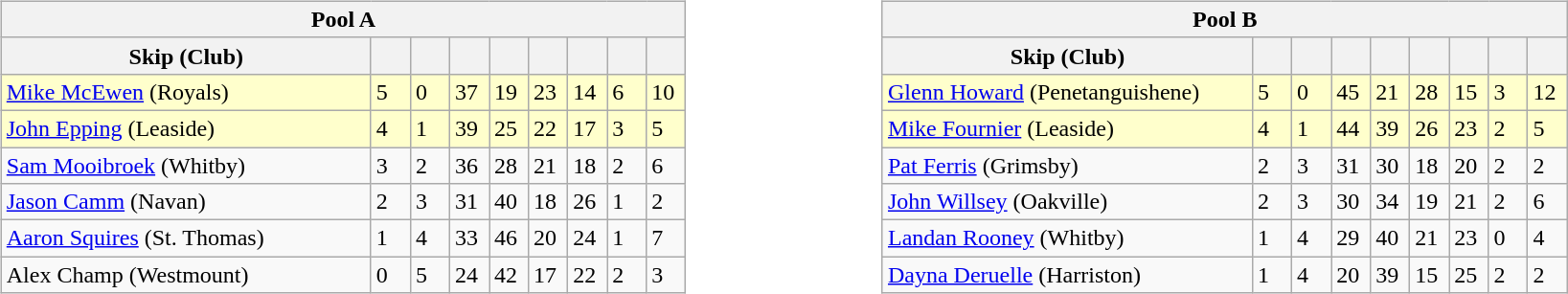<table table>
<tr>
<td valign=top width=10%><br><table class=wikitable>
<tr>
<th colspan=9>Pool A</th>
</tr>
<tr>
<th width=250>Skip (Club)</th>
<th width=20></th>
<th width=20></th>
<th width=20></th>
<th width=20></th>
<th width=20></th>
<th width=20></th>
<th width=20></th>
<th width=20><br></th>
</tr>
<tr bgcolor=#ffffcc>
<td><a href='#'>Mike McEwen</a> (Royals)</td>
<td>5</td>
<td>0</td>
<td>37</td>
<td>19</td>
<td>23</td>
<td>14</td>
<td>6</td>
<td>10</td>
</tr>
<tr bgcolor=#ffffcc>
<td><a href='#'>John Epping</a> (Leaside)</td>
<td>4</td>
<td>1</td>
<td>39</td>
<td>25</td>
<td>22</td>
<td>17</td>
<td>3</td>
<td>5</td>
</tr>
<tr>
<td><a href='#'>Sam Mooibroek</a> (Whitby)</td>
<td>3</td>
<td>2</td>
<td>36</td>
<td>28</td>
<td>21</td>
<td>18</td>
<td>2</td>
<td>6</td>
</tr>
<tr>
<td><a href='#'>Jason Camm</a> (Navan)</td>
<td>2</td>
<td>3</td>
<td>31</td>
<td>40</td>
<td>18</td>
<td>26</td>
<td>1</td>
<td>2</td>
</tr>
<tr>
<td><a href='#'>Aaron Squires</a> (St. Thomas)</td>
<td>1</td>
<td>4</td>
<td>33</td>
<td>46</td>
<td>20</td>
<td>24</td>
<td>1</td>
<td>7</td>
</tr>
<tr>
<td>Alex Champ (Westmount)</td>
<td>0</td>
<td>5</td>
<td>24</td>
<td>42</td>
<td>17</td>
<td>22</td>
<td>2</td>
<td>3</td>
</tr>
</table>
</td>
<td valign=top width=10%><br><table class=wikitable>
<tr>
<th colspan=9>Pool B</th>
</tr>
<tr>
<th width=250>Skip (Club)</th>
<th width=20></th>
<th width=20></th>
<th width=20></th>
<th width=20></th>
<th width=20></th>
<th width=20></th>
<th width=20></th>
<th width=20><br></th>
</tr>
<tr bgcolor=#ffffcc>
<td><a href='#'>Glenn Howard</a> (Penetanguishene)</td>
<td>5</td>
<td>0</td>
<td>45</td>
<td>21</td>
<td>28</td>
<td>15</td>
<td>3</td>
<td>12</td>
</tr>
<tr bgcolor=#ffffcc>
<td><a href='#'>Mike Fournier</a> (Leaside)</td>
<td>4</td>
<td>1</td>
<td>44</td>
<td>39</td>
<td>26</td>
<td>23</td>
<td>2</td>
<td>5</td>
</tr>
<tr>
<td><a href='#'>Pat Ferris</a> (Grimsby)</td>
<td>2</td>
<td>3</td>
<td>31</td>
<td>30</td>
<td>18</td>
<td>20</td>
<td>2</td>
<td>2</td>
</tr>
<tr>
<td><a href='#'>John Willsey</a> (Oakville)</td>
<td>2</td>
<td>3</td>
<td>30</td>
<td>34</td>
<td>19</td>
<td>21</td>
<td>2</td>
<td>6</td>
</tr>
<tr>
<td><a href='#'>Landan Rooney</a> (Whitby)</td>
<td>1</td>
<td>4</td>
<td>29</td>
<td>40</td>
<td>21</td>
<td>23</td>
<td>0</td>
<td>4</td>
</tr>
<tr>
<td><a href='#'>Dayna Deruelle</a> (Harriston)</td>
<td>1</td>
<td>4</td>
<td>20</td>
<td>39</td>
<td>15</td>
<td>25</td>
<td>2</td>
<td>2</td>
</tr>
</table>
</td>
</tr>
</table>
